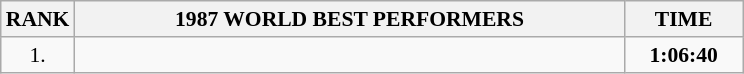<table class="wikitable" style="border-collapse: collapse; font-size: 90%;">
<tr>
<th>RANK</th>
<th align="center" style="width: 25em">1987 WORLD BEST PERFORMERS</th>
<th align="center" style="width: 5em">TIME</th>
</tr>
<tr>
<td align="center">1.</td>
<td></td>
<td align="center"><strong>1:06:40</strong></td>
</tr>
</table>
